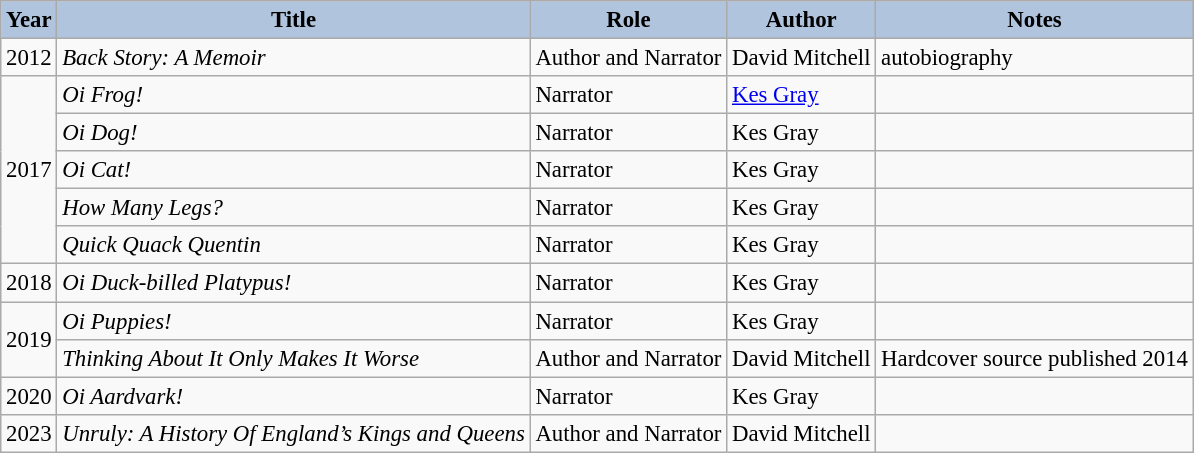<table class="wikitable" style="font-size: 95%;">
<tr>
<th style="background:#B0C4DE;">Year</th>
<th style="background:#B0C4DE;">Title</th>
<th style="background:#B0C4DE;">Role</th>
<th style="background:#B0C4DE;">Author</th>
<th style="background:#B0C4DE;">Notes</th>
</tr>
<tr>
<td>2012</td>
<td><em>Back Story: A Memoir</em></td>
<td>Author and Narrator</td>
<td>David Mitchell</td>
<td>autobiography</td>
</tr>
<tr>
<td rowspan="5">2017</td>
<td><em>Oi Frog!</em></td>
<td>Narrator</td>
<td><a href='#'>Kes Gray</a></td>
<td></td>
</tr>
<tr>
<td><em>Oi Dog!</em></td>
<td>Narrator</td>
<td>Kes Gray</td>
<td></td>
</tr>
<tr>
<td><em>Oi Cat!</em></td>
<td>Narrator</td>
<td>Kes Gray</td>
<td></td>
</tr>
<tr>
<td><em>How Many Legs?</em></td>
<td>Narrator</td>
<td>Kes Gray</td>
<td></td>
</tr>
<tr>
<td><em>Quick Quack Quentin</em></td>
<td>Narrator</td>
<td>Kes Gray</td>
<td></td>
</tr>
<tr>
<td>2018</td>
<td><em>Oi Duck-billed Platypus!</em></td>
<td>Narrator</td>
<td>Kes Gray</td>
<td></td>
</tr>
<tr>
<td rowspan="2">2019</td>
<td><em>Oi Puppies!</em></td>
<td>Narrator</td>
<td>Kes Gray</td>
<td></td>
</tr>
<tr>
<td><em>Thinking About It Only Makes It Worse</em></td>
<td>Author and Narrator</td>
<td>David Mitchell</td>
<td>Hardcover source published 2014</td>
</tr>
<tr>
<td>2020</td>
<td><em>Oi Aardvark!</em></td>
<td>Narrator</td>
<td>Kes Gray</td>
<td></td>
</tr>
<tr>
<td>2023</td>
<td><em>Unruly: A History Of England’s Kings and Queens</em></td>
<td>Author and Narrator</td>
<td>David Mitchell</td>
<td></td>
</tr>
</table>
